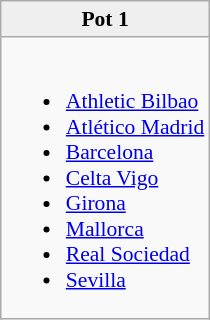<table class="wikitable" style="font-size:90%">
<tr bgcolor=#efefef align=center>
<td><strong>Pot 1</strong><br> </td>
</tr>
<tr valign=top>
<td><br><ul><li><a href='#'>Athletic Bilbao</a></li><li><a href='#'>Atlético Madrid</a></li><li><a href='#'>Barcelona</a></li><li><a href='#'>Celta Vigo</a></li><li><a href='#'>Girona</a></li><li><a href='#'>Mallorca</a></li><li><a href='#'>Real Sociedad</a></li><li><a href='#'>Sevilla</a></li></ul></td>
</tr>
</table>
